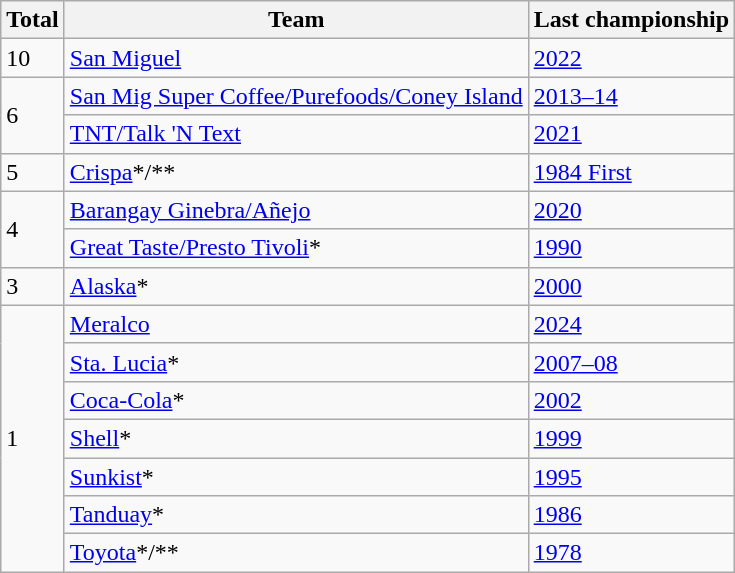<table class="wikitable">
<tr>
<th>Total</th>
<th>Team</th>
<th>Last championship</th>
</tr>
<tr>
<td>10</td>
<td><a href='#'>San Miguel</a></td>
<td><a href='#'>2022</a></td>
</tr>
<tr>
<td rowspan=2>6</td>
<td><a href='#'>San Mig Super Coffee/Purefoods/Coney Island</a></td>
<td><a href='#'>2013–14</a></td>
</tr>
<tr>
<td><a href='#'>TNT/Talk 'N Text</a></td>
<td><a href='#'>2021</a></td>
</tr>
<tr>
<td>5</td>
<td><a href='#'>Crispa</a>*/**</td>
<td><a href='#'>1984 First</a></td>
</tr>
<tr>
<td rowspan=2>4</td>
<td><a href='#'>Barangay Ginebra/Añejo</a></td>
<td><a href='#'>2020</a></td>
</tr>
<tr>
<td><a href='#'>Great Taste/Presto Tivoli</a>*</td>
<td><a href='#'>1990</a></td>
</tr>
<tr>
<td>3</td>
<td><a href='#'>Alaska</a>*</td>
<td><a href='#'>2000</a></td>
</tr>
<tr>
<td rowspan=7>1</td>
<td><a href='#'>Meralco</a></td>
<td><a href='#'>2024</a></td>
</tr>
<tr>
<td><a href='#'>Sta. Lucia</a>*</td>
<td><a href='#'>2007–08</a></td>
</tr>
<tr>
<td><a href='#'>Coca-Cola</a>*</td>
<td><a href='#'>2002</a></td>
</tr>
<tr>
<td><a href='#'>Shell</a>*</td>
<td><a href='#'>1999</a></td>
</tr>
<tr>
<td><a href='#'>Sunkist</a>*</td>
<td><a href='#'>1995</a></td>
</tr>
<tr>
<td><a href='#'>Tanduay</a>*</td>
<td><a href='#'>1986</a></td>
</tr>
<tr>
<td><a href='#'>Toyota</a>*/**</td>
<td><a href='#'>1978</a></td>
</tr>
</table>
